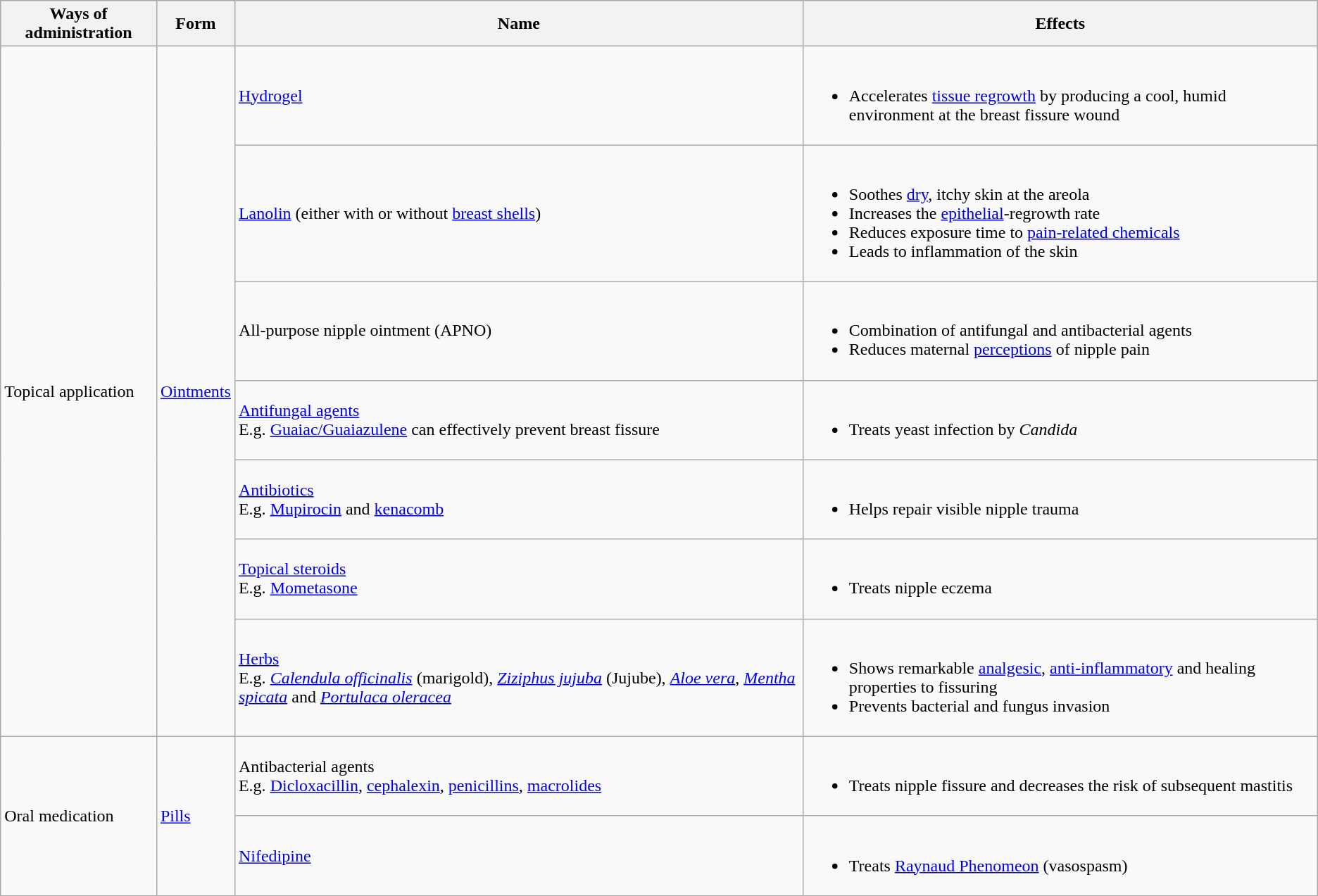<table class="wikitable">
<tr>
<th>Ways of administration</th>
<th>Form</th>
<th>Name</th>
<th>Effects</th>
</tr>
<tr>
<td rowspan="7">Topical application</td>
<td rowspan="7"><a href='#'>Ointments</a></td>
<td><a href='#'>Hydrogel</a></td>
<td><br><ul><li>Accelerates <a href='#'>tissue regrowth</a> by producing a cool, humid environment at the breast fissure wound</li></ul></td>
</tr>
<tr>
<td><a href='#'>Lanolin</a> (either with or without <a href='#'>breast shells</a>)</td>
<td><br><ul><li>Soothes <a href='#'>dry</a>, itchy skin at the areola</li><li>Increases the <a href='#'>epithelial</a>-regrowth rate</li><li>Reduces exposure time to <a href='#'>pain-related chemicals</a></li><li>Leads to inflammation of the skin</li></ul></td>
</tr>
<tr>
<td>All-purpose nipple ointment (APNO)</td>
<td><br><ul><li>Combination of antifungal and antibacterial agents</li><li>Reduces maternal <a href='#'>perceptions</a> of nipple pain</li></ul></td>
</tr>
<tr>
<td><a href='#'>Antifungal agents</a><br>E.g. <a href='#'>Guaiac/Guaiazulene</a> can effectively prevent breast fissure</td>
<td><br><ul><li>Treats yeast infection by <em>Candida</em></li></ul></td>
</tr>
<tr>
<td><a href='#'>Antibiotics</a><br>E.g. <a href='#'>Mupirocin</a> and <a href='#'>kenacomb</a></td>
<td><br><ul><li>Helps repair visible nipple trauma</li></ul></td>
</tr>
<tr>
<td><a href='#'>Topical steroids</a><br>E.g. <a href='#'>Mometasone</a></td>
<td><br><ul><li>Treats nipple eczema</li></ul></td>
</tr>
<tr>
<td><a href='#'>Herbs</a><br>E.g. <em><a href='#'>Calendula officinalis</a></em> (marigold), <em><a href='#'>Ziziphus jujuba</a></em> (Jujube), <em><a href='#'>Aloe vera</a></em>, <em><a href='#'>Mentha spicata</a></em> and <em><a href='#'>Portulaca oleracea</a></em></td>
<td><br><ul><li>Shows remarkable <a href='#'>analgesic</a>, <a href='#'>anti-inflammatory</a> and healing properties to fissuring</li><li>Prevents bacterial and fungus invasion</li></ul></td>
</tr>
<tr>
<td rowspan="2">Oral medication</td>
<td rowspan="2"><a href='#'>Pills</a></td>
<td>Antibacterial agents<br>E.g. <a href='#'>Dicloxacillin</a>, <a href='#'>cephalexin</a>, <a href='#'>penicillins</a>, <a href='#'>macrolides</a></td>
<td><br><ul><li>Treats nipple fissure and decreases the risk of subsequent mastitis</li></ul></td>
</tr>
<tr>
<td><a href='#'>Nifedipine</a></td>
<td><br><ul><li>Treats <a href='#'>Raynaud Phenomeon</a> (vasospasm)</li></ul></td>
</tr>
</table>
